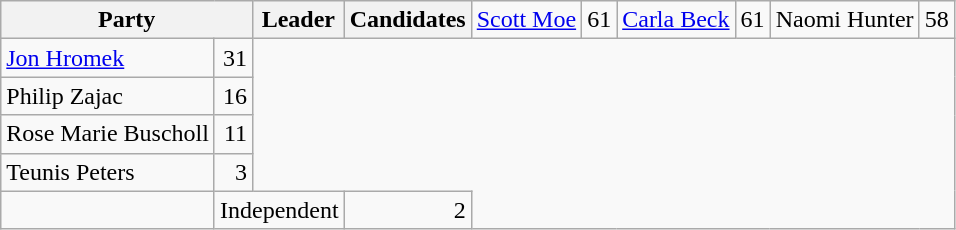<table class="wikitable">
<tr>
<th colspan="2">Party</th>
<th>Leader</th>
<th>Candidates<br></th>
<td><a href='#'>Scott Moe</a></td>
<td style="text-align:right;">61<br></td>
<td><a href='#'>Carla Beck</a></td>
<td style="text-align:right;">61<br></td>
<td>Naomi Hunter</td>
<td style="text-align:right;">58</td>
</tr>
<tr>
<td><a href='#'>Jon Hromek</a></td>
<td style="text-align:right;">31</td>
</tr>
<tr>
<td>Philip Zajac</td>
<td style="text-align:right;">16</td>
</tr>
<tr>
<td>Rose Marie Buscholl</td>
<td style="text-align:right;">11</td>
</tr>
<tr>
<td>Teunis Peters</td>
<td style="text-align:right;">3</td>
</tr>
<tr>
<td></td>
<td colspan=2>Independent</td>
<td style="text-align:right;">2</td>
</tr>
</table>
